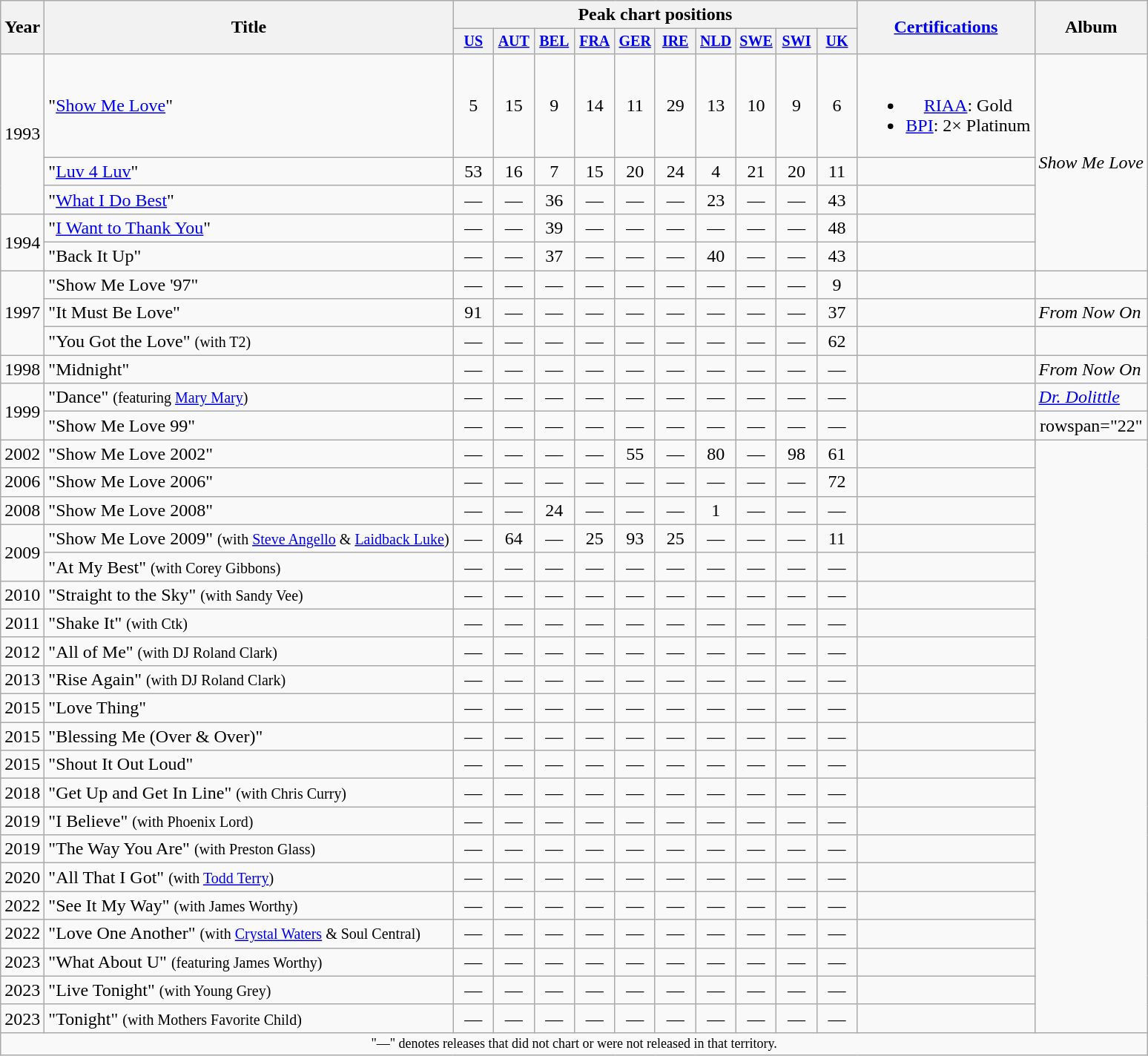<table class="wikitable" style="text-align:center;">
<tr>
<th rowspan="2">Year</th>
<th rowspan="2">Title</th>
<th colspan="10">Peak chart positions</th>
<th rowspan="2"><a href='#'>Certifications</a></th>
<th rowspan="2">Album</th>
</tr>
<tr style="font-size:smaller;">
<th width="30"><a href='#'>US</a><br></th>
<th width="30"><a href='#'>AUT</a><br></th>
<th width="30"><a href='#'>BEL</a><br></th>
<th width="30"><a href='#'>FRA</a><br></th>
<th width="30"><a href='#'>GER</a><br></th>
<th width="30"><a href='#'>IRE</a><br></th>
<th width="30"><a href='#'>NLD</a><br></th>
<th width="30"><a href='#'>SWE</a><br></th>
<th width="30"><a href='#'>SWI</a><br></th>
<th width="30"><a href='#'>UK</a><br></th>
</tr>
<tr>
<td rowspan="3">1993</td>
<td align="left">"<a href='#'>Show Me Love</a>"</td>
<td>5</td>
<td>15</td>
<td>9</td>
<td>14</td>
<td>11</td>
<td>29</td>
<td>13</td>
<td>10</td>
<td>9</td>
<td>6</td>
<td><br><ul><li><a href='#'>RIAA</a>: Gold</li><li><a href='#'>BPI</a>: 2× Platinum</li></ul></td>
<td align="left" rowspan="5"><em>Show Me Love</em></td>
</tr>
<tr>
<td align="left">"<a href='#'>Luv 4 Luv</a>"</td>
<td>53</td>
<td>16</td>
<td>7</td>
<td>15</td>
<td>20</td>
<td>24</td>
<td>4</td>
<td>21</td>
<td>20</td>
<td>11</td>
<td></td>
</tr>
<tr>
<td align="left">"<a href='#'>What I Do Best</a>"</td>
<td>—</td>
<td>—</td>
<td>36</td>
<td>—</td>
<td>—</td>
<td>—</td>
<td>23</td>
<td>—</td>
<td>—</td>
<td>43</td>
<td></td>
</tr>
<tr>
<td rowspan="2">1994</td>
<td align="left">"<a href='#'>I Want to Thank You</a>"</td>
<td>—</td>
<td>—</td>
<td>39</td>
<td>—</td>
<td>—</td>
<td>—</td>
<td>—</td>
<td>—</td>
<td>—</td>
<td>48</td>
<td></td>
</tr>
<tr>
<td align="left">"Back It Up"</td>
<td>—</td>
<td>—</td>
<td>37</td>
<td>—</td>
<td>—</td>
<td>—</td>
<td>40</td>
<td>—</td>
<td>—</td>
<td>43</td>
<td></td>
</tr>
<tr>
<td rowspan="3">1997</td>
<td align="left">"Show Me Love '97"</td>
<td>—</td>
<td>—</td>
<td>—</td>
<td>—</td>
<td>—</td>
<td>—</td>
<td>—</td>
<td>—</td>
<td>—</td>
<td>9</td>
<td></td>
<td></td>
</tr>
<tr>
<td align="left">"It Must Be Love"</td>
<td>91</td>
<td>—</td>
<td>—</td>
<td>—</td>
<td>—</td>
<td>—</td>
<td>—</td>
<td>—</td>
<td>—</td>
<td>37</td>
<td></td>
<td align="left"><em>From Now On</em></td>
</tr>
<tr>
<td align="left">"You Got the Love" <small>(with T2)</small></td>
<td>—</td>
<td>—</td>
<td>—</td>
<td>—</td>
<td>—</td>
<td>—</td>
<td>—</td>
<td>—</td>
<td>—</td>
<td>62</td>
<td></td>
<td></td>
</tr>
<tr>
<td>1998</td>
<td align="left">"Midnight"</td>
<td>—</td>
<td>—</td>
<td>—</td>
<td>—</td>
<td>—</td>
<td>—</td>
<td>—</td>
<td>—</td>
<td>—</td>
<td>—</td>
<td></td>
<td align="left"><em>From Now On</em></td>
</tr>
<tr>
<td rowspan="2">1999</td>
<td align="left">"Dance" <small>(featuring <a href='#'>Mary Mary</a>)</small></td>
<td>—</td>
<td>—</td>
<td>—</td>
<td>—</td>
<td>—</td>
<td>—</td>
<td>—</td>
<td>—</td>
<td>—</td>
<td>—</td>
<td></td>
<td align="left"><em><a href='#'>Dr. Dolittle</a></em></td>
</tr>
<tr>
<td align="left">"Show Me Love 99"</td>
<td>—</td>
<td>—</td>
<td>—</td>
<td>—</td>
<td>—</td>
<td>—</td>
<td>—</td>
<td>—</td>
<td>—</td>
<td>—</td>
<td></td>
<td>rowspan="22" </td>
</tr>
<tr>
<td>2002</td>
<td align="left">"Show Me Love 2002"</td>
<td>—</td>
<td>—</td>
<td>—</td>
<td>—</td>
<td>55</td>
<td>—</td>
<td>80</td>
<td>—</td>
<td>98</td>
<td>61</td>
<td></td>
</tr>
<tr>
<td>2006</td>
<td align="left">"Show Me Love 2006"</td>
<td>—</td>
<td>—</td>
<td>—</td>
<td>—</td>
<td>—</td>
<td>—</td>
<td>—</td>
<td>—</td>
<td>—</td>
<td>72</td>
<td></td>
</tr>
<tr>
<td>2008</td>
<td align="left">"Show Me Love 2008"</td>
<td>—</td>
<td>—</td>
<td>24</td>
<td>—</td>
<td>—</td>
<td>—</td>
<td>1</td>
<td>—</td>
<td>—</td>
<td>—</td>
<td></td>
</tr>
<tr>
<td rowspan="2">2009</td>
<td align="left">"Show Me Love 2009" <small>(with <a href='#'>Steve Angello</a> & <a href='#'>Laidback Luke</a>)</small></td>
<td>—</td>
<td>64</td>
<td>—</td>
<td>25</td>
<td>93</td>
<td>25</td>
<td>—</td>
<td>—</td>
<td>—</td>
<td>11</td>
<td></td>
</tr>
<tr>
<td align="left">"At My Best" <small>(with Corey Gibbons)</small></td>
<td>—</td>
<td>—</td>
<td>—</td>
<td>—</td>
<td>—</td>
<td>—</td>
<td>—</td>
<td>—</td>
<td>—</td>
<td>—</td>
<td></td>
</tr>
<tr>
<td>2010</td>
<td align="left">"Straight to the Sky" <small>(with Sandy Vee)</small></td>
<td>—</td>
<td>—</td>
<td>—</td>
<td>—</td>
<td>—</td>
<td>—</td>
<td>—</td>
<td>—</td>
<td>—</td>
<td>—</td>
<td></td>
</tr>
<tr>
<td>2011</td>
<td align="left">"Shake It" <small>(with Ctk)</small></td>
<td>—</td>
<td>—</td>
<td>—</td>
<td>—</td>
<td>—</td>
<td>—</td>
<td>—</td>
<td>—</td>
<td>—</td>
<td>—</td>
<td></td>
</tr>
<tr>
<td>2012</td>
<td align="left">"All of Me" <small>(with DJ Roland Clark)</small></td>
<td>—</td>
<td>—</td>
<td>—</td>
<td>—</td>
<td>—</td>
<td>—</td>
<td>—</td>
<td>—</td>
<td>—</td>
<td>—</td>
<td></td>
</tr>
<tr>
<td>2013</td>
<td align="left">"Rise Again" <small>(with DJ Roland Clark)</small></td>
<td>—</td>
<td>—</td>
<td>—</td>
<td>—</td>
<td>—</td>
<td>—</td>
<td>—</td>
<td>—</td>
<td>—</td>
<td>—</td>
<td></td>
</tr>
<tr>
<td>2015</td>
<td align="left">"Love Thing"</td>
<td>—</td>
<td>—</td>
<td>—</td>
<td>—</td>
<td>—</td>
<td>—</td>
<td>—</td>
<td>—</td>
<td>—</td>
<td>—</td>
<td></td>
</tr>
<tr>
<td>2015</td>
<td align="left">"Blessing Me (Over & Over)"</td>
<td>—</td>
<td>—</td>
<td>—</td>
<td>—</td>
<td>—</td>
<td>—</td>
<td>—</td>
<td>—</td>
<td>—</td>
<td>—</td>
<td></td>
</tr>
<tr>
<td>2015</td>
<td align="left">"Shout It Out Loud"</td>
<td>—</td>
<td>—</td>
<td>—</td>
<td>—</td>
<td>—</td>
<td>—</td>
<td>—</td>
<td>—</td>
<td>—</td>
<td>—</td>
<td></td>
</tr>
<tr>
<td>2018</td>
<td align="left">"Get Up and Get In Line" <small>(with Chris Curry)</small></td>
<td>—</td>
<td>—</td>
<td>—</td>
<td>—</td>
<td>—</td>
<td>—</td>
<td>—</td>
<td>—</td>
<td>—</td>
<td>—</td>
<td></td>
</tr>
<tr>
<td>2019</td>
<td align="left">"I Believe" <small>(with Phoenix Lord)</small></td>
<td>—</td>
<td>—</td>
<td>—</td>
<td>—</td>
<td>—</td>
<td>—</td>
<td>—</td>
<td>—</td>
<td>—</td>
<td>—</td>
<td></td>
</tr>
<tr>
<td>2019</td>
<td align="left">"The Way You Are" <small>(with Preston Glass)</small></td>
<td>—</td>
<td>—</td>
<td>—</td>
<td>—</td>
<td>—</td>
<td>—</td>
<td>—</td>
<td>—</td>
<td>—</td>
<td>—</td>
<td></td>
</tr>
<tr>
<td>2020</td>
<td align="left">"All That I Got" <small>(with <a href='#'>Todd Terry</a>)</small></td>
<td>—</td>
<td>—</td>
<td>—</td>
<td>—</td>
<td>—</td>
<td>—</td>
<td>—</td>
<td>—</td>
<td>—</td>
<td>—</td>
<td></td>
</tr>
<tr>
<td>2022</td>
<td align="left">"See It My Way" <small>(with James Worthy)</small></td>
<td>—</td>
<td>—</td>
<td>—</td>
<td>—</td>
<td>—</td>
<td>—</td>
<td>—</td>
<td>—</td>
<td>—</td>
<td>—</td>
<td></td>
</tr>
<tr>
<td>2022</td>
<td align="left">"Love One Another" <small>(with <a href='#'>Crystal Waters</a> & Soul Central)</small></td>
<td>—</td>
<td>—</td>
<td>—</td>
<td>—</td>
<td>—</td>
<td>—</td>
<td>—</td>
<td>—</td>
<td>—</td>
<td>—</td>
<td></td>
</tr>
<tr>
<td>2023</td>
<td align="left">"What About U" <small>(featuring James Worthy)</small></td>
<td>—</td>
<td>—</td>
<td>—</td>
<td>—</td>
<td>—</td>
<td>—</td>
<td>—</td>
<td>—</td>
<td>—</td>
<td>—</td>
<td></td>
</tr>
<tr>
<td>2023</td>
<td align="left">"Live Tonight" <small>(with Young Grey)</small></td>
<td>—</td>
<td>—</td>
<td>—</td>
<td>—</td>
<td>—</td>
<td>—</td>
<td>—</td>
<td>—</td>
<td>—</td>
<td>—</td>
<td></td>
</tr>
<tr>
<td>2023</td>
<td align="left">"Tonight" <small>(with Mothers Favorite Child)</small></td>
<td>—</td>
<td>—</td>
<td>—</td>
<td>—</td>
<td>—</td>
<td>—</td>
<td>—</td>
<td>—</td>
<td>—</td>
<td>—</td>
<td></td>
</tr>
<tr>
<td colspan="16" style="text-align:center; font-size:9pt;">"—" denotes releases that did not chart or were not released in that territory.</td>
</tr>
</table>
